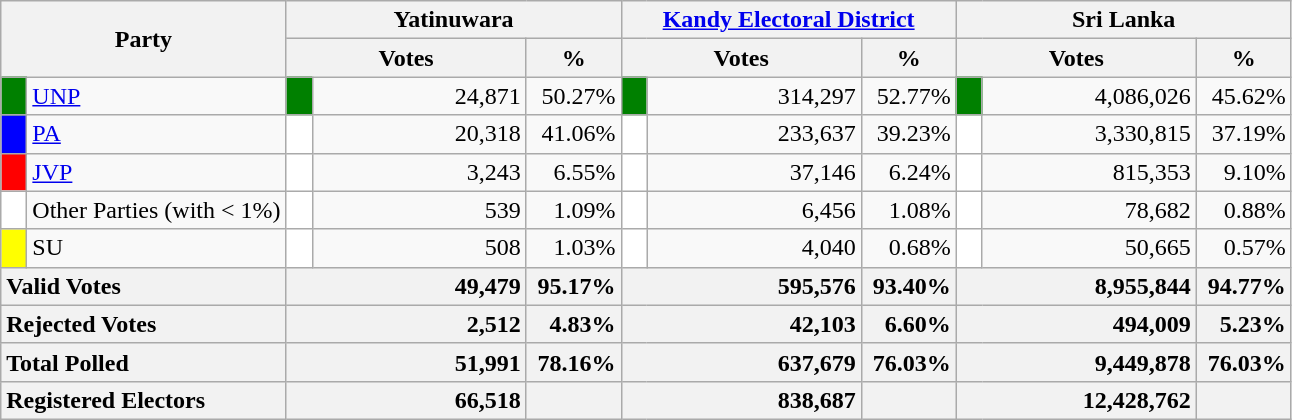<table class="wikitable">
<tr>
<th colspan="2" width="144px"rowspan="2">Party</th>
<th colspan="3" width="216px">Yatinuwara</th>
<th colspan="3" width="216px"><a href='#'>Kandy Electoral District</a></th>
<th colspan="3" width="216px">Sri Lanka</th>
</tr>
<tr>
<th colspan="2" width="144px">Votes</th>
<th>%</th>
<th colspan="2" width="144px">Votes</th>
<th>%</th>
<th colspan="2" width="144px">Votes</th>
<th>%</th>
</tr>
<tr>
<td style="background-color:green;" width="10px"></td>
<td style="text-align:left;"><a href='#'>UNP</a></td>
<td style="background-color:green;" width="10px"></td>
<td style="text-align:right;">24,871</td>
<td style="text-align:right;">50.27%</td>
<td style="background-color:green;" width="10px"></td>
<td style="text-align:right;">314,297</td>
<td style="text-align:right;">52.77%</td>
<td style="background-color:green;" width="10px"></td>
<td style="text-align:right;">4,086,026</td>
<td style="text-align:right;">45.62%</td>
</tr>
<tr>
<td style="background-color:blue;" width="10px"></td>
<td style="text-align:left;"><a href='#'>PA</a></td>
<td style="background-color:white;" width="10px"></td>
<td style="text-align:right;">20,318</td>
<td style="text-align:right;">41.06%</td>
<td style="background-color:white;" width="10px"></td>
<td style="text-align:right;">233,637</td>
<td style="text-align:right;">39.23%</td>
<td style="background-color:white;" width="10px"></td>
<td style="text-align:right;">3,330,815</td>
<td style="text-align:right;">37.19%</td>
</tr>
<tr>
<td style="background-color:red;" width="10px"></td>
<td style="text-align:left;"><a href='#'>JVP</a></td>
<td style="background-color:white;" width="10px"></td>
<td style="text-align:right;">3,243</td>
<td style="text-align:right;">6.55%</td>
<td style="background-color:white;" width="10px"></td>
<td style="text-align:right;">37,146</td>
<td style="text-align:right;">6.24%</td>
<td style="background-color:white;" width="10px"></td>
<td style="text-align:right;">815,353</td>
<td style="text-align:right;">9.10%</td>
</tr>
<tr>
<td style="background-color:white;" width="10px"></td>
<td style="text-align:left;">Other Parties (with < 1%)</td>
<td style="background-color:white;" width="10px"></td>
<td style="text-align:right;">539</td>
<td style="text-align:right;">1.09%</td>
<td style="background-color:white;" width="10px"></td>
<td style="text-align:right;">6,456</td>
<td style="text-align:right;">1.08%</td>
<td style="background-color:white;" width="10px"></td>
<td style="text-align:right;">78,682</td>
<td style="text-align:right;">0.88%</td>
</tr>
<tr>
<td style="background-color:yellow;" width="10px"></td>
<td style="text-align:left;">SU</td>
<td style="background-color:white;" width="10px"></td>
<td style="text-align:right;">508</td>
<td style="text-align:right;">1.03%</td>
<td style="background-color:white;" width="10px"></td>
<td style="text-align:right;">4,040</td>
<td style="text-align:right;">0.68%</td>
<td style="background-color:white;" width="10px"></td>
<td style="text-align:right;">50,665</td>
<td style="text-align:right;">0.57%</td>
</tr>
<tr>
<th colspan="2" width="144px"style="text-align:left;">Valid Votes</th>
<th style="text-align:right;"colspan="2" width="144px">49,479</th>
<th style="text-align:right;">95.17%</th>
<th style="text-align:right;"colspan="2" width="144px">595,576</th>
<th style="text-align:right;">93.40%</th>
<th style="text-align:right;"colspan="2" width="144px">8,955,844</th>
<th style="text-align:right;">94.77%</th>
</tr>
<tr>
<th colspan="2" width="144px"style="text-align:left;">Rejected Votes</th>
<th style="text-align:right;"colspan="2" width="144px">2,512</th>
<th style="text-align:right;">4.83%</th>
<th style="text-align:right;"colspan="2" width="144px">42,103</th>
<th style="text-align:right;">6.60%</th>
<th style="text-align:right;"colspan="2" width="144px">494,009</th>
<th style="text-align:right;">5.23%</th>
</tr>
<tr>
<th colspan="2" width="144px"style="text-align:left;">Total Polled</th>
<th style="text-align:right;"colspan="2" width="144px">51,991</th>
<th style="text-align:right;">78.16%</th>
<th style="text-align:right;"colspan="2" width="144px">637,679</th>
<th style="text-align:right;">76.03%</th>
<th style="text-align:right;"colspan="2" width="144px">9,449,878</th>
<th style="text-align:right;">76.03%</th>
</tr>
<tr>
<th colspan="2" width="144px"style="text-align:left;">Registered Electors</th>
<th style="text-align:right;"colspan="2" width="144px">66,518</th>
<th></th>
<th style="text-align:right;"colspan="2" width="144px">838,687</th>
<th></th>
<th style="text-align:right;"colspan="2" width="144px">12,428,762</th>
<th></th>
</tr>
</table>
